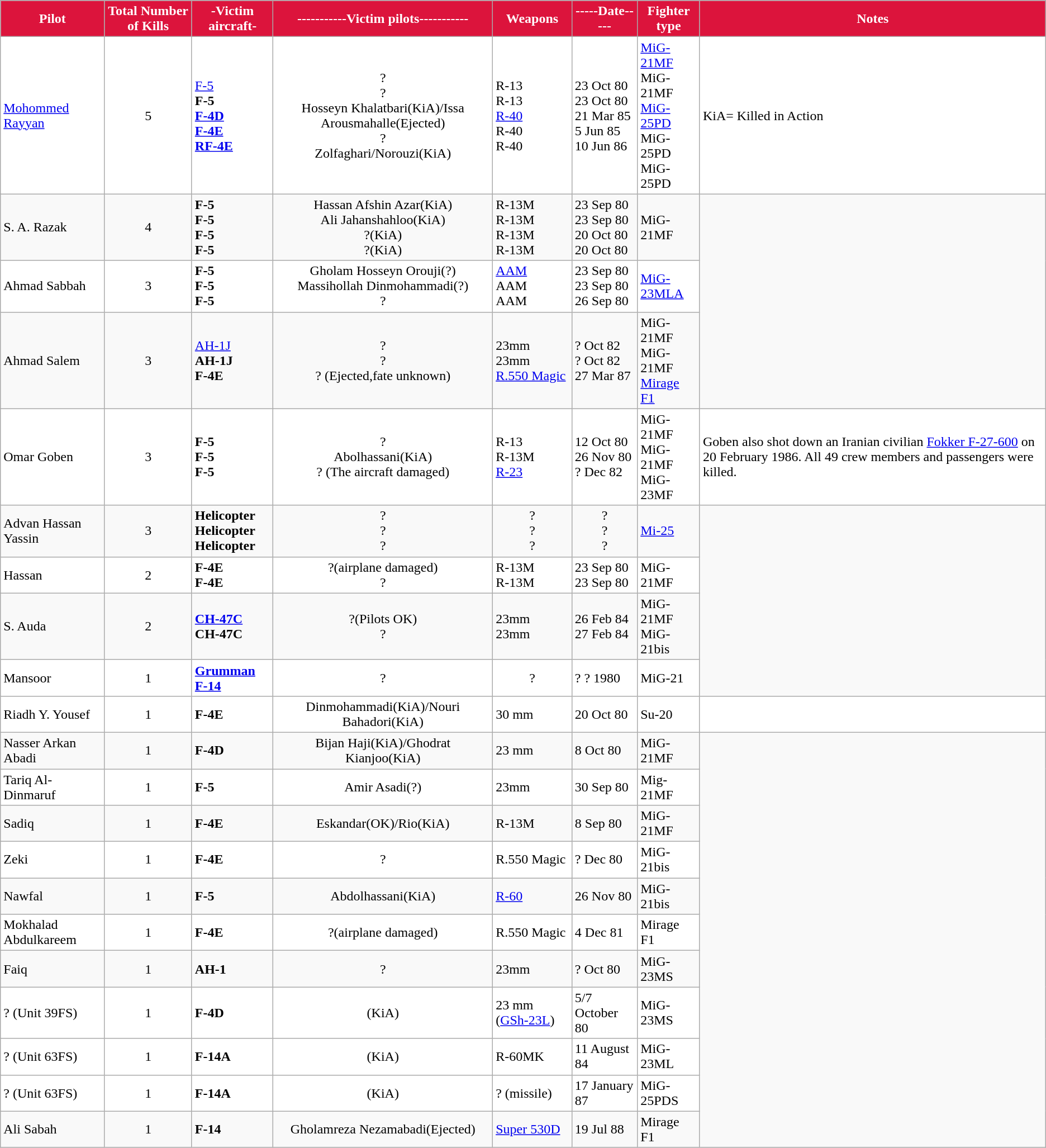<table class=wikitable>
<tr style="color:white;">
<th style="background:crimson;">Pilot</th>
<th style="background:crimson;">Total Number of Kills</th>
<th style="background:crimson;">-Victim aircraft-</th>
<th style="background:crimson;">-----------Victim pilots-----------</th>
<th style="background:crimson;">Weapons</th>
<th style="background:crimson;">-----Date-----</th>
<th style="background:crimson;">Fighter type</th>
<th style="background:crimson;">Notes</th>
</tr>
<tr style="background:#fff;">
<td><a href='#'>Mohommed Rayyan</a></td>
<td style="text-align:center;">5</td>
<td><strong><a href='#'></strong>F-5<strong></a></strong><br><strong>F-5</strong><br><strong><a href='#'>F-4D</a></strong><br><strong><a href='#'>F-4E</a></strong><br><strong><a href='#'>RF-4E</a></strong></td>
<td style="text-align:center;">?<br>?<br>Hosseyn Khalatbari(KiA)/Issa Arousmahalle(Ejected)<br>?<br>Zolfaghari/Norouzi(KiA)</td>
<td>R-13<br>R-13<br><a href='#'>R-40</a><br>R-40<br>R-40</td>
<td>23 Oct 80<br>23 Oct 80<br>21 Mar 85<br>5 Jun 85<br>10 Jun 86</td>
<td><a href='#'>MiG-21MF</a><br>MiG-21MF<br><a href='#'>MiG-25PD</a><br>MiG-25PD<br>MiG-25PD</td>
<td>KiA= Killed in Action</td>
</tr>
<tr>
<td>S. A. Razak</td>
<td style="text-align:center;">4</td>
<td><strong>F-5</strong><br><strong>F-5</strong><br><strong>F-5</strong><br><strong>F-5</strong></td>
<td style="text-align:center;">Hassan Afshin Azar(KiA)<br>Ali Jahanshahloo(KiA)<br>?(KiA)<br>?(KiA)</td>
<td>R-13M<br>R-13M<br>R-13M<br>R-13M</td>
<td>23 Sep 80<br>23 Sep 80<br>20 Oct 80<br>20 Oct 80</td>
<td>MiG-21MF</td>
</tr>
<tr style="background:#fff;">
<td>Ahmad Sabbah</td>
<td style="text-align:center;">3</td>
<td><strong>F-5</strong><br><strong>F-5</strong><br><strong> F-5</strong></td>
<td style="text-align:center;">Gholam Hosseyn Orouji(?)<br>Massihollah Dinmohammadi(?)<br>?</td>
<td><a href='#'>AAM</a><br>AAM<br>AAM</td>
<td>23 Sep 80<br>23 Sep 80<br>26 Sep 80</td>
<td><a href='#'>MiG-23MLA</a></td>
</tr>
<tr>
<td>Ahmad Salem</td>
<td style="text-align:center;">3</td>
<td><strong><a href='#'></strong>AH-1J<strong></a></strong><br><strong>AH-1J</strong><br><strong>F-4E</strong></td>
<td style="text-align:center;">?<br>?<br>? (Ejected,fate unknown)</td>
<td>23mm<br>23mm<br><a href='#'>R.550 Magic</a></td>
<td>? Oct 82<br>? Oct 82<br>27 Mar 87</td>
<td>MiG-21MF<br>MiG-21MF<br><a href='#'>Mirage F1</a></td>
</tr>
<tr style="background:#fff;">
<td>Omar Goben</td>
<td style="text-align:center;">3</td>
<td><strong>F-5</strong><br><strong>F-5</strong><br><strong>F-5</strong></td>
<td style="text-align:center;">?<br>Abolhassani(KiA)<br>? (The aircraft damaged)</td>
<td>R-13<br>R-13M<br><a href='#'>R-23</a></td>
<td>12 Oct 80<br>26 Nov 80<br>? Dec 82</td>
<td>MiG-21MF<br>MiG-21MF<br>MiG-23MF</td>
<td>Goben also shot down an Iranian civilian <a href='#'>Fokker F-27-600</a> on 20 February 1986. All 49 crew members and passengers were killed.</td>
</tr>
<tr>
<td>Advan Hassan Yassin</td>
<td style="text-align:center;">3</td>
<td><strong>Helicopter</strong><br><strong>Helicopter</strong><br><strong>Helicopter</strong></td>
<td style="text-align:center;">?<br>?<br>?</td>
<td style="text-align:center;">?<br>?<br>?</td>
<td style="text-align:center;">?<br>?<br>?</td>
<td><a href='#'>Mi-25</a></td>
</tr>
<tr style="background:#fff;">
<td>Hassan</td>
<td style="text-align:center;">2</td>
<td><strong>F-4E</strong><br><strong>F-4E</strong></td>
<td style="text-align:center;">?(airplane damaged)<br>?</td>
<td>R-13M<br>R-13M</td>
<td>23 Sep 80<br>23 Sep 80</td>
<td>MiG-21MF</td>
</tr>
<tr>
<td>S. Auda</td>
<td style="text-align:center;">2</td>
<td><strong><a href='#'>CH-47C</a></strong><br><strong>CH-47C</strong></td>
<td style="text-align:center;">?(Pilots OK)<br>?</td>
<td>23mm<br>23mm</td>
<td>26 Feb 84<br>27 Feb 84</td>
<td>MiG-21MF<br>MiG-21bis</td>
</tr>
<tr style="background:#fff;">
<td>Mansoor</td>
<td style="text-align:center;">1</td>
<td><strong><a href='#'>Grumman F-14</a></strong></td>
<td style="text-align:center;">?</td>
<td style="text-align:center;">?</td>
<td>? ? 1980</td>
<td>MiG-21</td>
</tr>
<tr style="background:#fff;">
<td>Riadh Y. Yousef</td>
<td style="text-align:center;">1</td>
<td><strong>F-4E</strong></td>
<td style="text-align:center;">Dinmohammadi(KiA)/Nouri Bahadori(KiA)</td>
<td>30 mm</td>
<td>20 Oct 80</td>
<td>Su-20</td>
<td></td>
</tr>
<tr>
<td>Nasser Arkan Abadi</td>
<td style="text-align:center;">1</td>
<td><strong>F-4D</strong></td>
<td style="text-align:center;">Bijan Haji(KiA)/Ghodrat Kianjoo(KiA)</td>
<td>23 mm</td>
<td>8 Oct 80</td>
<td>MiG-21MF</td>
</tr>
<tr style="background:#fff;">
<td>Tariq Al-Dinmaruf</td>
<td style="text-align:center;">1</td>
<td><strong>F-5</strong></td>
<td style="text-align:center;">Amir Asadi(?)</td>
<td>23mm</td>
<td>30 Sep 80</td>
<td>Mig-21MF</td>
</tr>
<tr>
<td>Sadiq</td>
<td style="text-align:center;">1</td>
<td><strong>F-4E</strong></td>
<td style="text-align:center;">Eskandar(OK)/Rio(KiA)</td>
<td>R-13M</td>
<td>8 Sep 80</td>
<td>MiG-21MF</td>
</tr>
<tr style="background:#fff;">
<td>Zeki</td>
<td style="text-align:center;">1</td>
<td><strong>F-4E</strong></td>
<td style="text-align:center;">?</td>
<td>R.550 Magic</td>
<td>? Dec 80</td>
<td>MiG-21bis</td>
</tr>
<tr>
<td>Nawfal</td>
<td style="text-align:center;">1</td>
<td><strong>F-5</strong></td>
<td style="text-align:center;">Abdolhassani(KiA)</td>
<td><a href='#'>R-60</a></td>
<td>26 Nov 80</td>
<td>MiG-21bis</td>
</tr>
<tr style="background:#fff;">
<td>Mokhalad Abdulkareem</td>
<td style="text-align:center;">1</td>
<td><strong>F-4E</strong></td>
<td style="text-align:center;">?(airplane damaged)</td>
<td>R.550 Magic</td>
<td>4 Dec 81</td>
<td>Mirage F1</td>
</tr>
<tr>
<td>Faiq</td>
<td style="text-align:center;">1</td>
<td><strong>AH-1</strong></td>
<td style="text-align:center;">?</td>
<td>23mm</td>
<td>? Oct 80</td>
<td>MiG-23MS</td>
</tr>
<tr style="background:#fff;">
<td>? (Unit 39FS)</td>
<td style="text-align:center;">1</td>
<td><strong>F-4D</strong></td>
<td style="text-align:center;">(KiA)</td>
<td>23 mm (<a href='#'>GSh-23L</a>)</td>
<td>5/7 October 80</td>
<td>MiG-23MS</td>
</tr>
<tr style="background:#fff;">
<td>? (Unit 63FS)</td>
<td style="text-align:center;">1</td>
<td><strong>F-14A</strong></td>
<td style="text-align:center;">(KiA)</td>
<td>R-60MK</td>
<td>11 August 84</td>
<td>MiG-23ML</td>
</tr>
<tr style="background:#fff;">
<td>? (Unit 63FS)</td>
<td style="text-align:center;">1</td>
<td><strong>F-14A</strong></td>
<td style="text-align:center;">(KiA)</td>
<td>? (missile)</td>
<td>17 January 87</td>
<td>MiG-25PDS</td>
</tr>
<tr>
<td>Ali Sabah</td>
<td style="text-align:center;">1</td>
<td><strong>F-14</strong></td>
<td style="text-align:center;">Gholamreza Nezamabadi(Ejected)</td>
<td><a href='#'>Super 530D</a></td>
<td>19 Jul 88</td>
<td>Mirage F1</td>
</tr>
</table>
